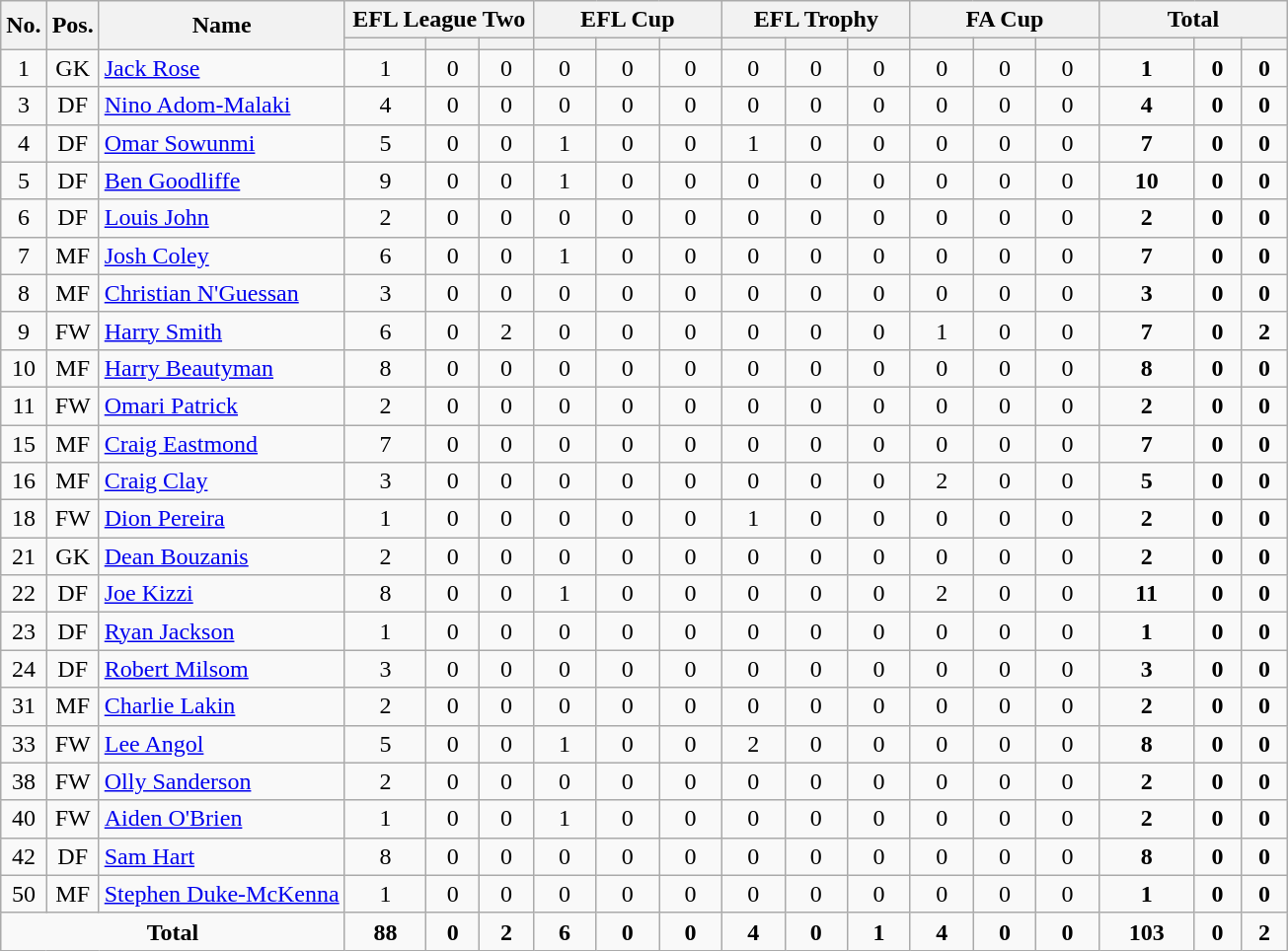<table class="wikitable sortable" style="text-align: center">
<tr>
<th rowspan="2">No.</th>
<th rowspan="2">Pos.</th>
<th rowspan="2">Name</th>
<th colspan="3" width=120>EFL League Two</th>
<th colspan="3" width=120>EFL Cup</th>
<th colspan="3" width=120>EFL Trophy</th>
<th colspan="3" width=120>FA Cup</th>
<th colspan="3" width=120>Total</th>
</tr>
<tr>
<th></th>
<th></th>
<th></th>
<th></th>
<th></th>
<th></th>
<th></th>
<th></th>
<th></th>
<th></th>
<th></th>
<th></th>
<th></th>
<th></th>
<th></th>
</tr>
<tr>
<td>1</td>
<td>GK</td>
<td align="left"> <a href='#'>Jack Rose</a></td>
<td>1</td>
<td>0</td>
<td>0</td>
<td>0</td>
<td>0</td>
<td>0</td>
<td>0</td>
<td>0</td>
<td>0</td>
<td>0</td>
<td>0</td>
<td>0</td>
<td><strong>1</strong></td>
<td><strong>0</strong></td>
<td><strong>0</strong></td>
</tr>
<tr>
<td>3</td>
<td>DF</td>
<td align="left"> <a href='#'>Nino Adom-Malaki</a></td>
<td>4</td>
<td>0</td>
<td>0</td>
<td>0</td>
<td>0</td>
<td>0</td>
<td>0</td>
<td>0</td>
<td>0</td>
<td>0</td>
<td>0</td>
<td>0</td>
<td><strong>4</strong></td>
<td><strong>0</strong></td>
<td><strong>0</strong></td>
</tr>
<tr>
<td>4</td>
<td>DF</td>
<td align="left"> <a href='#'>Omar Sowunmi</a></td>
<td>5</td>
<td>0</td>
<td>0</td>
<td>1</td>
<td>0</td>
<td>0</td>
<td>1</td>
<td>0</td>
<td>0</td>
<td>0</td>
<td>0</td>
<td>0</td>
<td><strong>7</strong></td>
<td><strong>0</strong></td>
<td><strong>0</strong></td>
</tr>
<tr>
<td>5</td>
<td>DF</td>
<td align="left"> <a href='#'>Ben Goodliffe</a></td>
<td>9</td>
<td>0</td>
<td>0</td>
<td>1</td>
<td>0</td>
<td>0</td>
<td>0</td>
<td>0</td>
<td>0</td>
<td>0</td>
<td>0</td>
<td>0</td>
<td><strong>10</strong></td>
<td><strong>0</strong></td>
<td><strong>0</strong></td>
</tr>
<tr>
<td>6</td>
<td>DF</td>
<td align="left"> <a href='#'>Louis John</a></td>
<td>2</td>
<td>0</td>
<td>0</td>
<td>0</td>
<td>0</td>
<td>0</td>
<td>0</td>
<td>0</td>
<td>0</td>
<td>0</td>
<td>0</td>
<td>0</td>
<td><strong>2</strong></td>
<td><strong>0</strong></td>
<td><strong>0</strong></td>
</tr>
<tr>
<td>7</td>
<td>MF</td>
<td align="left"> <a href='#'>Josh Coley</a></td>
<td>6</td>
<td>0</td>
<td>0</td>
<td>1</td>
<td>0</td>
<td>0</td>
<td>0</td>
<td>0</td>
<td>0</td>
<td>0</td>
<td>0</td>
<td>0</td>
<td><strong>7</strong></td>
<td><strong>0</strong></td>
<td><strong>0</strong></td>
</tr>
<tr>
<td>8</td>
<td>MF</td>
<td align="left"> <a href='#'>Christian N'Guessan</a></td>
<td>3</td>
<td>0</td>
<td>0</td>
<td>0</td>
<td>0</td>
<td>0</td>
<td>0</td>
<td>0</td>
<td>0</td>
<td>0</td>
<td>0</td>
<td>0</td>
<td><strong>3</strong></td>
<td><strong>0</strong></td>
<td><strong>0</strong></td>
</tr>
<tr>
<td>9</td>
<td>FW</td>
<td align="left"> <a href='#'>Harry Smith</a></td>
<td>6</td>
<td>0</td>
<td>2</td>
<td>0</td>
<td>0</td>
<td>0</td>
<td>0</td>
<td>0</td>
<td>0</td>
<td>1</td>
<td>0</td>
<td>0</td>
<td><strong>7</strong></td>
<td><strong>0</strong></td>
<td><strong>2</strong></td>
</tr>
<tr>
<td>10</td>
<td>MF</td>
<td align="left"> <a href='#'>Harry Beautyman</a></td>
<td>8</td>
<td>0</td>
<td>0</td>
<td>0</td>
<td>0</td>
<td>0</td>
<td>0</td>
<td>0</td>
<td>0</td>
<td>0</td>
<td>0</td>
<td>0</td>
<td><strong>8</strong></td>
<td><strong>0</strong></td>
<td><strong>0</strong></td>
</tr>
<tr>
<td>11</td>
<td>FW</td>
<td align="left"> <a href='#'>Omari Patrick</a></td>
<td>2</td>
<td>0</td>
<td>0</td>
<td>0</td>
<td>0</td>
<td>0</td>
<td>0</td>
<td>0</td>
<td>0</td>
<td>0</td>
<td>0</td>
<td>0</td>
<td><strong>2</strong></td>
<td><strong>0</strong></td>
<td><strong>0</strong></td>
</tr>
<tr>
<td>15</td>
<td>MF</td>
<td align="left"> <a href='#'>Craig Eastmond</a></td>
<td>7</td>
<td>0</td>
<td>0</td>
<td>0</td>
<td>0</td>
<td>0</td>
<td>0</td>
<td>0</td>
<td>0</td>
<td>0</td>
<td>0</td>
<td>0</td>
<td><strong>7</strong></td>
<td><strong>0</strong></td>
<td><strong>0</strong></td>
</tr>
<tr>
<td>16</td>
<td>MF</td>
<td align="left"> <a href='#'>Craig Clay</a></td>
<td>3</td>
<td>0</td>
<td>0</td>
<td>0</td>
<td>0</td>
<td>0</td>
<td>0</td>
<td>0</td>
<td>0</td>
<td>2</td>
<td>0</td>
<td>0</td>
<td><strong>5</strong></td>
<td><strong>0</strong></td>
<td><strong>0</strong></td>
</tr>
<tr>
<td>18</td>
<td>FW</td>
<td align="left"> <a href='#'>Dion Pereira</a></td>
<td>1</td>
<td>0</td>
<td>0</td>
<td>0</td>
<td>0</td>
<td>0</td>
<td>1</td>
<td>0</td>
<td>0</td>
<td>0</td>
<td>0</td>
<td>0</td>
<td><strong>2</strong></td>
<td><strong>0</strong></td>
<td><strong>0</strong></td>
</tr>
<tr>
<td>21</td>
<td>GK</td>
<td align="left"> <a href='#'>Dean Bouzanis</a></td>
<td>2</td>
<td>0</td>
<td>0</td>
<td>0</td>
<td>0</td>
<td>0</td>
<td>0</td>
<td>0</td>
<td>0</td>
<td>0</td>
<td>0</td>
<td>0</td>
<td><strong>2</strong></td>
<td><strong>0</strong></td>
<td><strong>0</strong></td>
</tr>
<tr>
<td>22</td>
<td>DF</td>
<td align="left"> <a href='#'>Joe Kizzi</a></td>
<td>8</td>
<td>0</td>
<td>0</td>
<td>1</td>
<td>0</td>
<td>0</td>
<td>0</td>
<td>0</td>
<td>0</td>
<td>2</td>
<td>0</td>
<td>0</td>
<td><strong>11</strong></td>
<td><strong>0</strong></td>
<td><strong>0</strong></td>
</tr>
<tr>
<td>23</td>
<td>DF</td>
<td align="left"> <a href='#'>Ryan Jackson</a></td>
<td>1</td>
<td>0</td>
<td>0</td>
<td>0</td>
<td>0</td>
<td>0</td>
<td>0</td>
<td>0</td>
<td>0</td>
<td>0</td>
<td>0</td>
<td>0</td>
<td><strong>1</strong></td>
<td><strong>0</strong></td>
<td><strong>0</strong></td>
</tr>
<tr>
<td>24</td>
<td>DF</td>
<td align="left"> <a href='#'>Robert Milsom</a></td>
<td>3</td>
<td>0</td>
<td>0</td>
<td>0</td>
<td>0</td>
<td>0</td>
<td>0</td>
<td>0</td>
<td>0</td>
<td>0</td>
<td>0</td>
<td>0</td>
<td><strong>3</strong></td>
<td><strong>0</strong></td>
<td><strong>0</strong></td>
</tr>
<tr>
<td>31</td>
<td>MF</td>
<td align="left"> <a href='#'>Charlie Lakin</a></td>
<td>2</td>
<td>0</td>
<td>0</td>
<td>0</td>
<td>0</td>
<td>0</td>
<td>0</td>
<td>0</td>
<td>0</td>
<td>0</td>
<td>0</td>
<td>0</td>
<td><strong>2</strong></td>
<td><strong>0</strong></td>
<td><strong>0</strong></td>
</tr>
<tr>
<td>33</td>
<td>FW</td>
<td align="left"> <a href='#'>Lee Angol</a></td>
<td>5</td>
<td>0</td>
<td>0</td>
<td>1</td>
<td>0</td>
<td>0</td>
<td>2</td>
<td>0</td>
<td>0</td>
<td>0</td>
<td>0</td>
<td>0</td>
<td><strong>8</strong></td>
<td><strong>0</strong></td>
<td><strong>0</strong></td>
</tr>
<tr>
<td>38</td>
<td>FW</td>
<td align="left"> <a href='#'>Olly Sanderson</a></td>
<td>2</td>
<td>0</td>
<td>0</td>
<td>0</td>
<td>0</td>
<td>0</td>
<td>0</td>
<td>0</td>
<td>0</td>
<td>0</td>
<td>0</td>
<td>0</td>
<td><strong>2</strong></td>
<td><strong>0</strong></td>
<td><strong>0</strong></td>
</tr>
<tr>
<td>40</td>
<td>FW</td>
<td align="left"> <a href='#'>Aiden O'Brien</a></td>
<td>1</td>
<td>0</td>
<td>0</td>
<td>1</td>
<td>0</td>
<td>0</td>
<td>0</td>
<td>0</td>
<td>0</td>
<td>0</td>
<td>0</td>
<td>0</td>
<td><strong>2</strong></td>
<td><strong>0</strong></td>
<td><strong>0</strong></td>
</tr>
<tr>
<td>42</td>
<td>DF</td>
<td align="left"> <a href='#'>Sam Hart</a></td>
<td>8</td>
<td>0</td>
<td>0</td>
<td>0</td>
<td>0</td>
<td>0</td>
<td>0</td>
<td>0</td>
<td>0</td>
<td>0</td>
<td>0</td>
<td>0</td>
<td><strong>8</strong></td>
<td><strong>0</strong></td>
<td><strong>0</strong></td>
</tr>
<tr>
<td>50</td>
<td>MF</td>
<td align="left"> <a href='#'>Stephen Duke-McKenna</a></td>
<td>1</td>
<td>0</td>
<td>0</td>
<td>0</td>
<td>0</td>
<td>0</td>
<td>0</td>
<td>0</td>
<td>0</td>
<td>0</td>
<td>0</td>
<td>0</td>
<td><strong>1</strong></td>
<td><strong>0</strong></td>
<td><strong>0</strong></td>
</tr>
<tr class=sortbottom>
<td colspan=3><strong>Total</strong></td>
<td><strong>88</strong></td>
<td><strong>0</strong></td>
<td><strong>2</strong></td>
<td><strong>6</strong></td>
<td><strong>0</strong></td>
<td><strong>0</strong></td>
<td><strong>4</strong></td>
<td><strong>0</strong></td>
<td><strong>1</strong></td>
<td><strong>4</strong></td>
<td><strong>0</strong></td>
<td><strong>0</strong></td>
<td><strong>103</strong></td>
<td><strong>0</strong></td>
<td><strong>2</strong></td>
</tr>
</table>
